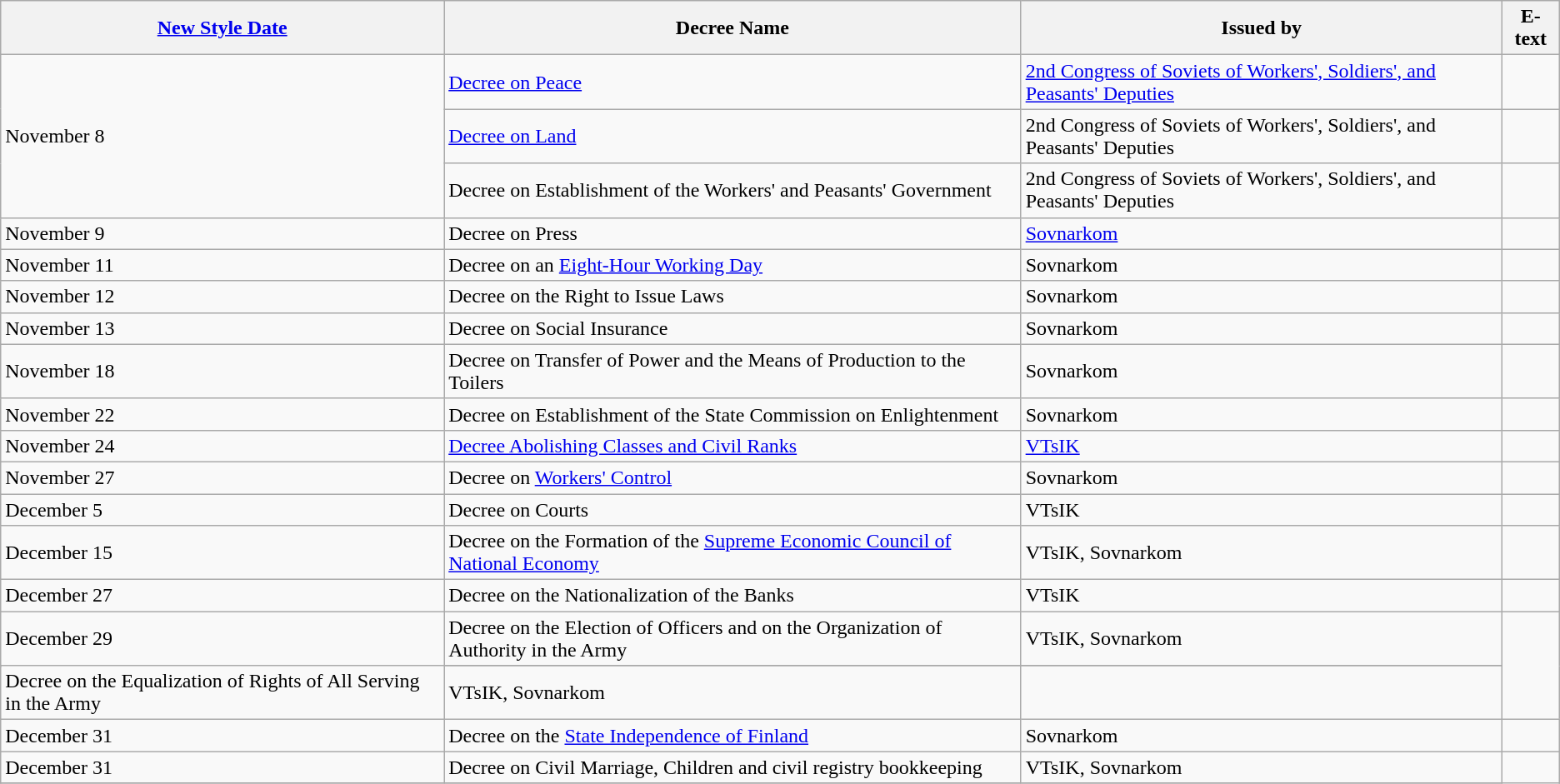<table class="wikitable">
<tr>
<th><a href='#'>New Style Date</a></th>
<th>Decree Name</th>
<th>Issued by</th>
<th>E-text</th>
</tr>
<tr>
<td rowspan=3>November 8</td>
<td><a href='#'>Decree on Peace</a></td>
<td><a href='#'>2nd Congress of Soviets of Workers', Soldiers', and Peasants' Deputies</a></td>
<td></td>
</tr>
<tr>
<td><a href='#'>Decree on Land</a></td>
<td>2nd Congress of Soviets of Workers', Soldiers', and Peasants' Deputies</td>
<td></td>
</tr>
<tr>
<td>Decree on Establishment of the Workers' and Peasants' Government</td>
<td>2nd Congress of Soviets of Workers', Soldiers', and Peasants' Deputies</td>
<td></td>
</tr>
<tr>
<td>November 9</td>
<td>Decree on Press</td>
<td><a href='#'>Sovnarkom</a></td>
<td></td>
</tr>
<tr>
<td>November 11</td>
<td>Decree on an <a href='#'>Eight-Hour Working Day</a></td>
<td>Sovnarkom</td>
<td></td>
</tr>
<tr>
<td>November 12</td>
<td>Decree on the Right to Issue Laws</td>
<td>Sovnarkom</td>
<td></td>
</tr>
<tr>
<td>November 13</td>
<td>Decree on Social Insurance</td>
<td>Sovnarkom</td>
<td></td>
</tr>
<tr>
<td>November 18</td>
<td>Decree on Transfer of Power and the Means of Production to the Toilers</td>
<td>Sovnarkom</td>
<td></td>
</tr>
<tr>
<td>November 22</td>
<td>Decree on Establishment of the State Commission on Enlightenment</td>
<td>Sovnarkom</td>
<td></td>
</tr>
<tr>
<td>November 24</td>
<td><a href='#'>Decree Abolishing Classes and Civil Ranks</a></td>
<td><a href='#'>VTsIK</a></td>
<td></td>
</tr>
<tr>
<td>November 27</td>
<td>Decree on <a href='#'>Workers' Control</a></td>
<td>Sovnarkom</td>
<td></td>
</tr>
<tr>
<td>December 5</td>
<td>Decree on Courts</td>
<td>VTsIK</td>
<td></td>
</tr>
<tr>
<td>December 15</td>
<td>Decree on the Formation of the <a href='#'>Supreme Economic Council of National Economy</a></td>
<td>VTsIK, Sovnarkom</td>
<td></td>
</tr>
<tr>
<td>December 27</td>
<td>Decree on the Nationalization of the Banks</td>
<td>VTsIK</td>
<td></td>
</tr>
<tr>
<td rowspan=2>December 29</td>
<td>Decree on the Election of Officers and on the Organization of Authority in the Army</td>
<td>VTsIK, Sovnarkom</td>
</tr>
<tr>
</tr>
<tr>
<td>Decree on the Equalization of Rights of All Serving in the Army</td>
<td>VTsIK, Sovnarkom</td>
<td></td>
</tr>
<tr>
<td>December 31</td>
<td>Decree on the <a href='#'>State Independence of Finland</a></td>
<td>Sovnarkom</td>
<td></td>
</tr>
<tr>
<td>December 31</td>
<td>Decree on Civil Marriage, Children and civil registry bookkeeping</td>
<td>VTsIK, Sovnarkom</td>
</tr>
<tr>
</tr>
</table>
